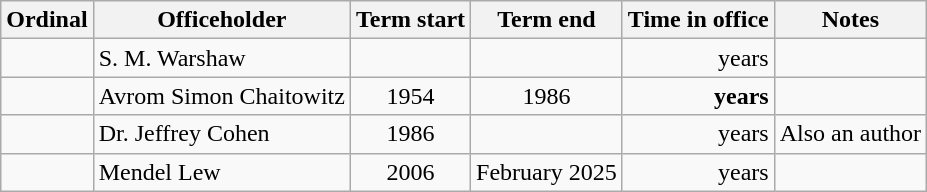<table class="wikitable">
<tr>
<th>Ordinal</th>
<th>Officeholder</th>
<th>Term start</th>
<th>Term end</th>
<th>Time in office</th>
<th>Notes</th>
</tr>
<tr>
<td align="center"></td>
<td>S. M. Warshaw</td>
<td align=center></td>
<td align=center></td>
<td align="right"> years</td>
<td></td>
</tr>
<tr>
<td align="center"></td>
<td>Avrom Simon Chaitowitz</td>
<td align=center>1954</td>
<td align=center>1986</td>
<td align="right"><strong> years</strong></td>
<td></td>
</tr>
<tr>
<td align="center"></td>
<td>Dr. Jeffrey Cohen</td>
<td align=center>1986</td>
<td align=center></td>
<td align="right"> years</td>
<td>Also an author</td>
</tr>
<tr>
<td align="center"></td>
<td>Mendel Lew</td>
<td align=center>2006</td>
<td align=center>February 2025</td>
<td align="right"> years</td>
<td></td>
</tr>
</table>
